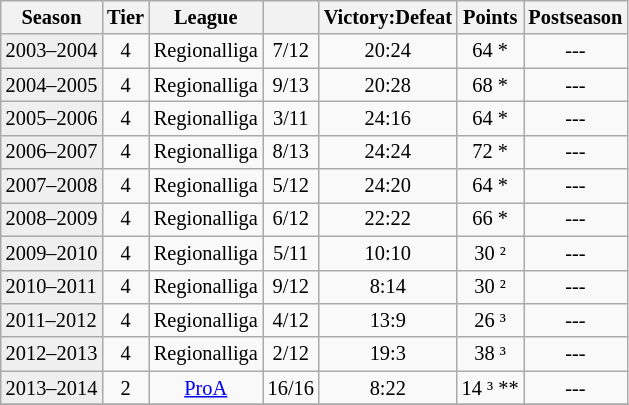<table class="wikitable" style="font-size:85%">
<tr>
<th>Season</th>
<th>Tier</th>
<th>League</th>
<th></th>
<th>Victory:Defeat</th>
<th>Points</th>
<th>Postseason</th>
</tr>
<tr>
<td style="background:#efefef;">2003–2004</td>
<td align="center">4</td>
<td>Regionalliga</td>
<td align="center">7/12</td>
<td align="center">20:24</td>
<td align="center">64 *</td>
<td align="center">---</td>
</tr>
<tr>
<td style="background:#efefef;">2004–2005</td>
<td align="center">4</td>
<td>Regionalliga</td>
<td align="center">9/13</td>
<td align="center">20:28</td>
<td align="center">68 *</td>
<td align="center">---</td>
</tr>
<tr>
<td style="background:#efefef;">2005–2006</td>
<td align="center">4</td>
<td>Regionalliga</td>
<td align="center">3/11</td>
<td align="center">24:16</td>
<td align="center">64 *</td>
<td align="center">---</td>
</tr>
<tr>
<td style="background:#efefef;">2006–2007</td>
<td align="center">4</td>
<td align="center">Regionalliga</td>
<td align="center">8/13</td>
<td align="center">24:24</td>
<td align="center">72 *</td>
<td align="center">---</td>
</tr>
<tr>
<td style="background:#efefef;">2007–2008</td>
<td align="center">4</td>
<td align="center">Regionalliga</td>
<td align="center">5/12</td>
<td align="center">24:20</td>
<td align="center">64 *</td>
<td align="center">---</td>
</tr>
<tr>
<td style="background:#efefef;">2008–2009</td>
<td align="center">4</td>
<td align="center">Regionalliga</td>
<td align="center">6/12</td>
<td align="center">22:22</td>
<td align="center">66 *</td>
<td align="center">---</td>
</tr>
<tr>
<td style="background:#efefef;">2009–2010</td>
<td align="center">4</td>
<td align="center">Regionalliga</td>
<td align="center">5/11</td>
<td align="center">10:10</td>
<td align="center">30 ²</td>
<td align="center">---</td>
</tr>
<tr>
<td style="background:#efefef;">2010–2011</td>
<td align="center">4</td>
<td align="center">Regionalliga</td>
<td align="center">9/12</td>
<td align="center">8:14</td>
<td align="center">30 ²</td>
<td align="center">---</td>
</tr>
<tr>
<td style="background:#efefef;">2011–2012</td>
<td align="center">4</td>
<td align="center">Regionalliga</td>
<td align="center">4/12</td>
<td align="center">13:9</td>
<td align="center">26 ³</td>
<td align="center">---</td>
</tr>
<tr>
<td style="background:#efefef;">2012–2013</td>
<td align="center">4</td>
<td align="center">Regionalliga</td>
<td align="center">2/12</td>
<td align="center">19:3</td>
<td align="center">38 ³</td>
<td align="center">---</td>
</tr>
<tr>
<td style="background:#efefef;">2013–2014</td>
<td align="center">2</td>
<td align="center"><a href='#'>ProA</a></td>
<td align="center">16/16</td>
<td align="center">8:22</td>
<td align="center">14 ³ **</td>
<td align="center">---</td>
</tr>
<tr>
</tr>
</table>
